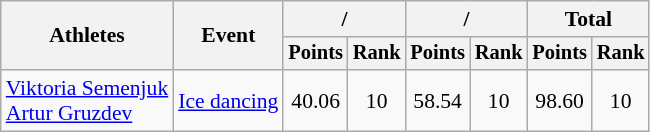<table class="wikitable" style="font-size:90%">
<tr>
<th rowspan="2">Athletes</th>
<th rowspan="2">Event</th>
<th colspan="2">/</th>
<th colspan="2">/</th>
<th colspan="2">Total</th>
</tr>
<tr style="font-size:95%">
<th>Points</th>
<th>Rank</th>
<th>Points</th>
<th>Rank</th>
<th>Points</th>
<th>Rank</th>
</tr>
<tr align=center>
<td align=left><a href='#'>Viktoria Semenjuk</a> <br> <a href='#'>Artur Gruzdev</a></td>
<td align=left><a href='#'>Ice dancing</a></td>
<td>40.06</td>
<td>10</td>
<td>58.54</td>
<td>10</td>
<td>98.60</td>
<td>10</td>
</tr>
</table>
